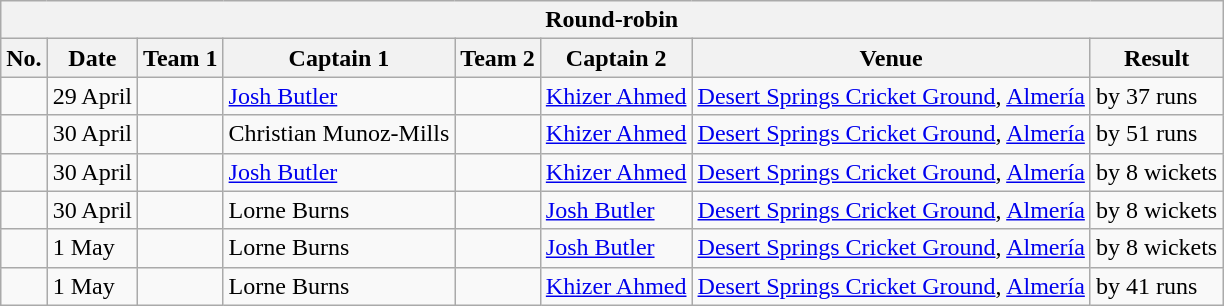<table class="wikitable">
<tr>
<th colspan="9">Round-robin</th>
</tr>
<tr>
<th>No.</th>
<th>Date</th>
<th>Team 1</th>
<th>Captain 1</th>
<th>Team 2</th>
<th>Captain 2</th>
<th>Venue</th>
<th>Result</th>
</tr>
<tr>
<td></td>
<td>29 April</td>
<td></td>
<td><a href='#'>Josh Butler</a></td>
<td></td>
<td><a href='#'>Khizer Ahmed</a></td>
<td><a href='#'>Desert Springs Cricket Ground</a>, <a href='#'>Almería</a></td>
<td> by 37 runs</td>
</tr>
<tr>
<td></td>
<td>30 April</td>
<td></td>
<td>Christian Munoz-Mills</td>
<td></td>
<td><a href='#'>Khizer Ahmed</a></td>
<td><a href='#'>Desert Springs Cricket Ground</a>, <a href='#'>Almería</a></td>
<td> by 51 runs</td>
</tr>
<tr>
<td></td>
<td>30 April</td>
<td></td>
<td><a href='#'>Josh Butler</a></td>
<td></td>
<td><a href='#'>Khizer Ahmed</a></td>
<td><a href='#'>Desert Springs Cricket Ground</a>, <a href='#'>Almería</a></td>
<td> by 8 wickets</td>
</tr>
<tr>
<td></td>
<td>30 April</td>
<td></td>
<td>Lorne Burns</td>
<td></td>
<td><a href='#'>Josh Butler</a></td>
<td><a href='#'>Desert Springs Cricket Ground</a>, <a href='#'>Almería</a></td>
<td> by 8 wickets</td>
</tr>
<tr>
<td></td>
<td>1 May</td>
<td></td>
<td>Lorne Burns</td>
<td></td>
<td><a href='#'>Josh Butler</a></td>
<td><a href='#'>Desert Springs Cricket Ground</a>, <a href='#'>Almería</a></td>
<td> by 8 wickets</td>
</tr>
<tr>
<td></td>
<td>1 May</td>
<td></td>
<td>Lorne Burns</td>
<td></td>
<td><a href='#'>Khizer Ahmed</a></td>
<td><a href='#'>Desert Springs Cricket Ground</a>, <a href='#'>Almería</a></td>
<td> by 41 runs</td>
</tr>
</table>
